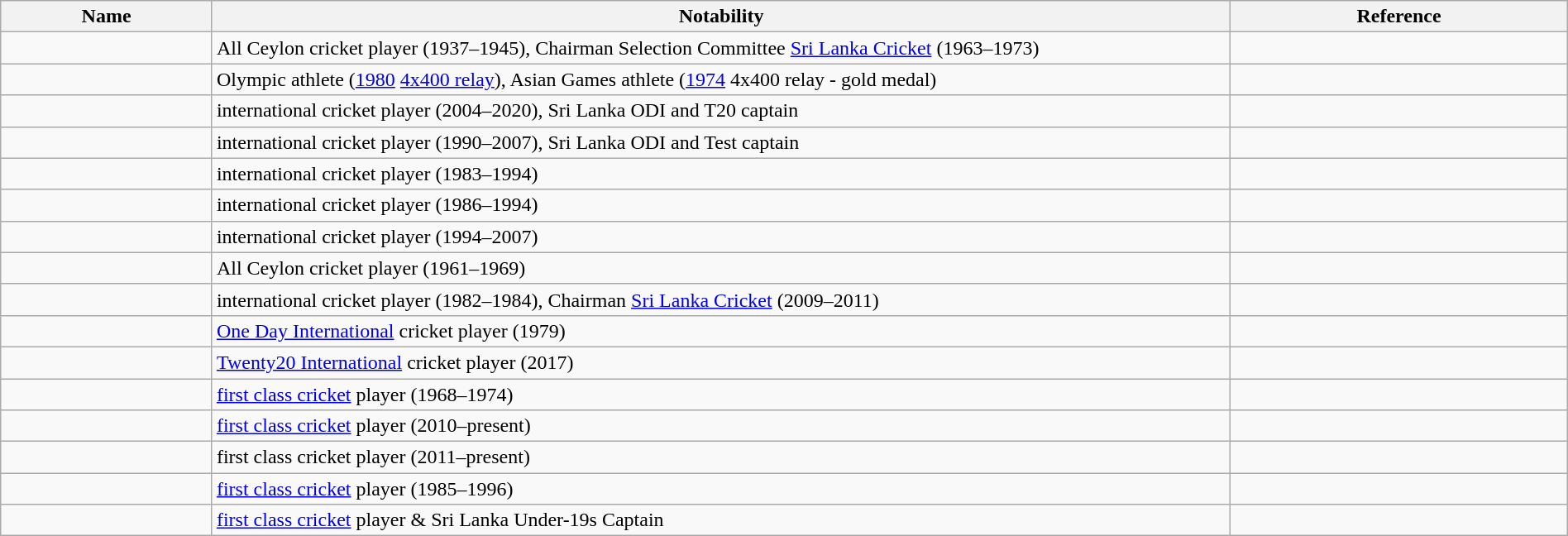<table class="wikitable sortable" style="width:100%">
<tr>
<th style="width:*;">Name</th>
<th style="width:65%;" class="unsortable">Notability</th>
<th style="width:*;" class="unsortable">Reference</th>
</tr>
<tr>
<td></td>
<td>All Ceylon cricket player (1937–1945), Chairman Selection Committee <a href='#'>Sri Lanka Cricket</a> (1963–1973)</td>
<td style="text-align:center;"></td>
</tr>
<tr>
<td></td>
<td>Olympic athlete (<a href='#'>1980</a> <a href='#'>4x400 relay</a>), Asian Games athlete (<a href='#'>1974</a> 4x400 relay - gold medal)</td>
<td style="text-align:center;"></td>
</tr>
<tr>
<td></td>
<td>international cricket player (2004–2020), Sri Lanka ODI and T20 captain</td>
<td style="text-align:center;"></td>
</tr>
<tr>
<td></td>
<td>international cricket player (1990–2007),  Sri Lanka ODI and Test captain</td>
<td style="text-align:center;"></td>
</tr>
<tr>
<td></td>
<td>international cricket player (1983–1994)</td>
<td style="text-align:center;"></td>
</tr>
<tr>
<td></td>
<td>international cricket player (1986–1994)</td>
<td style="text-align:center;"></td>
</tr>
<tr>
<td></td>
<td>international cricket player (1994–2007)</td>
<td style="text-align:center;"></td>
</tr>
<tr>
<td></td>
<td>All Ceylon cricket player (1961–1969)</td>
<td style="text-align:center;"></td>
</tr>
<tr>
<td></td>
<td>international cricket player (1982–1984), Chairman <a href='#'>Sri Lanka Cricket</a> (2009–2011)</td>
<td style="text-align:center;"></td>
</tr>
<tr>
<td></td>
<td><a href='#'>One Day International</a> cricket player (1979)</td>
<td style="text-align:center;"></td>
</tr>
<tr>
<td></td>
<td><a href='#'>Twenty20 International</a> cricket player (2017)</td>
<td style="text-align:center;"></td>
</tr>
<tr>
<td></td>
<td><a href='#'>first class cricket</a> player (1968–1974)</td>
<td style="text-align:center;"></td>
</tr>
<tr>
<td></td>
<td><a href='#'>first class cricket</a> player (2010–present)</td>
<td style="text-align:center;"></td>
</tr>
<tr>
<td></td>
<td>first class cricket player (2011–present)</td>
<td style="text-align:center;"></td>
</tr>
<tr>
<td></td>
<td><a href='#'>first class cricket</a> player (1985–1996)</td>
<td style="text-align:center;"></td>
</tr>
<tr>
<td></td>
<td><a href='#'>first class cricket</a> player & Sri Lanka Under-19s Captain</td>
<td style="text-align:center;"></td>
</tr>
</table>
